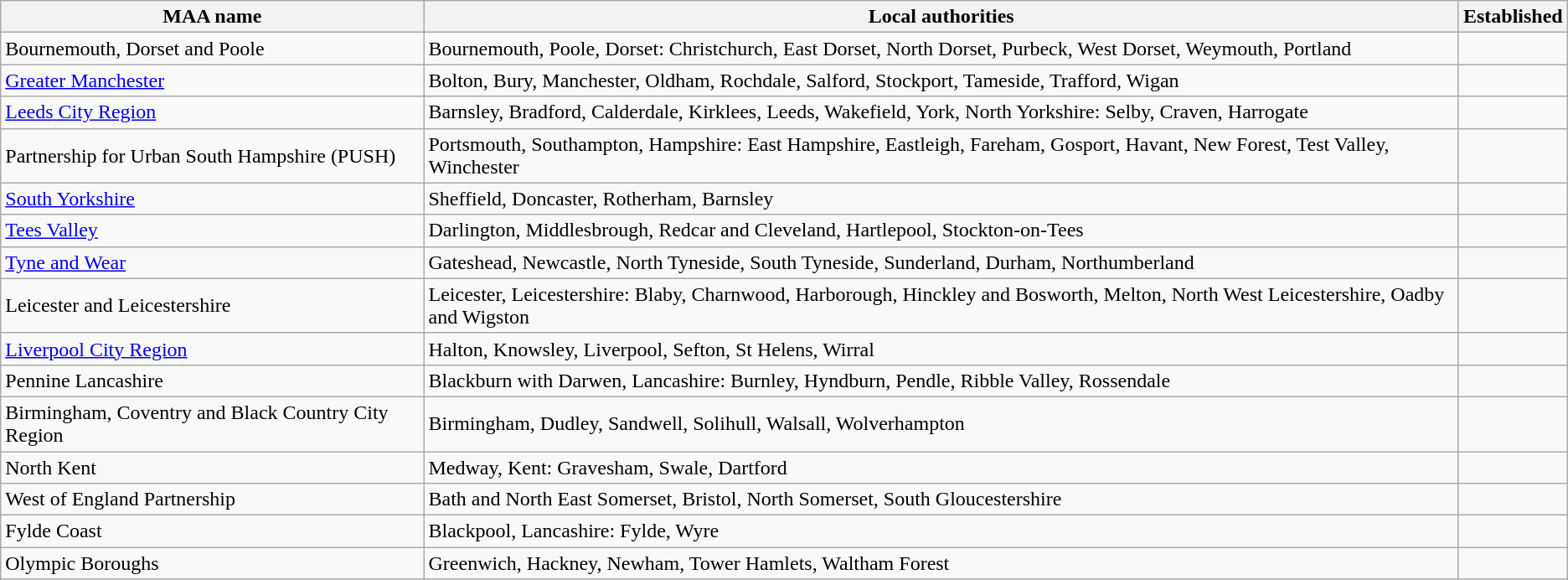<table class="wikitable sortable">
<tr>
<th>MAA name</th>
<th class="unsortable">Local authorities</th>
<th>Established</th>
</tr>
<tr>
<td>Bournemouth, Dorset and Poole</td>
<td>Bournemouth, Poole, Dorset: Christchurch, East Dorset, North Dorset, Purbeck, West Dorset, Weymouth, Portland</td>
<td></td>
</tr>
<tr>
<td><a href='#'>Greater Manchester</a></td>
<td>Bolton, Bury, Manchester, Oldham, Rochdale, Salford, Stockport, Tameside, Trafford, Wigan</td>
<td></td>
</tr>
<tr>
<td><a href='#'>Leeds City Region</a></td>
<td>Barnsley, Bradford, Calderdale, Kirklees, Leeds, Wakefield, York, North Yorkshire: Selby, Craven, Harrogate</td>
<td></td>
</tr>
<tr>
<td>Partnership for Urban South Hampshire (PUSH)</td>
<td>Portsmouth, Southampton, Hampshire: East Hampshire, Eastleigh, Fareham, Gosport, Havant, New Forest, Test Valley, Winchester</td>
<td></td>
</tr>
<tr>
<td><a href='#'>South Yorkshire</a></td>
<td>Sheffield, Doncaster, Rotherham, Barnsley</td>
<td></td>
</tr>
<tr>
<td><a href='#'>Tees Valley</a></td>
<td>Darlington, Middlesbrough, Redcar and Cleveland, Hartlepool, Stockton-on-Tees</td>
<td></td>
</tr>
<tr>
<td><a href='#'>Tyne and Wear</a></td>
<td>Gateshead, Newcastle, North Tyneside, South Tyneside, Sunderland, Durham, Northumberland</td>
<td></td>
</tr>
<tr>
<td>Leicester and Leicestershire</td>
<td>Leicester, Leicestershire: Blaby, Charnwood, Harborough, Hinckley and Bosworth, Melton, North West Leicestershire, Oadby and Wigston</td>
<td></td>
</tr>
<tr>
<td><a href='#'>Liverpool City Region</a></td>
<td>Halton, Knowsley, Liverpool, Sefton, St Helens, Wirral</td>
<td></td>
</tr>
<tr>
<td>Pennine Lancashire</td>
<td>Blackburn with Darwen, Lancashire: Burnley, Hyndburn, Pendle, Ribble Valley, Rossendale</td>
<td></td>
</tr>
<tr>
<td>Birmingham, Coventry and Black Country City Region</td>
<td>Birmingham, Dudley, Sandwell, Solihull, Walsall, Wolverhampton</td>
<td></td>
</tr>
<tr>
<td>North Kent</td>
<td>Medway, Kent: Gravesham, Swale, Dartford</td>
<td></td>
</tr>
<tr>
<td>West of England Partnership</td>
<td>Bath and North East Somerset, Bristol, North Somerset, South Gloucestershire</td>
<td></td>
</tr>
<tr>
<td>Fylde Coast</td>
<td>Blackpool, Lancashire: Fylde, Wyre</td>
<td></td>
</tr>
<tr>
<td>Olympic Boroughs</td>
<td>Greenwich, Hackney, Newham, Tower Hamlets, Waltham Forest</td>
<td></td>
</tr>
</table>
